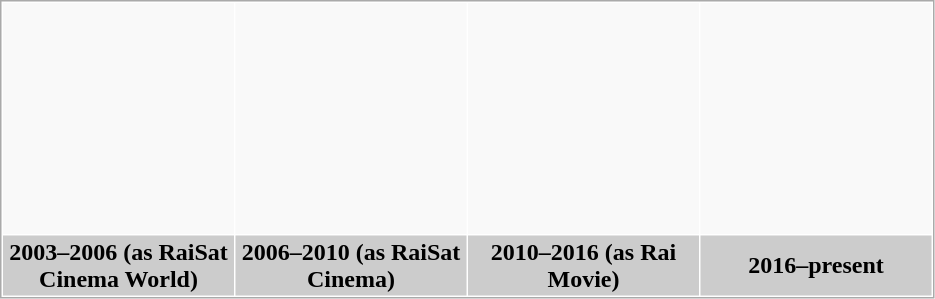<table border="0" cellpadding="2" cellspacing="1" style="border:1px solid #aaa">
<tr align=center>
<th height="150px" bgcolor="#F9F9F9"></th>
<th height="150px" bgcolor="#F9F9F9"></th>
<th height="150px" bgcolor="#F9F9F9"></th>
<th height="150px" bgcolor="#F9F9F9"></th>
</tr>
<tr>
<th width="150px" colspan="1" bgcolor="#CCCCCC">2003–2006 (as RaiSat Cinema World)</th>
<th width="150px" colspan="1" bgcolor="#CCCCCC">2006–2010 (as RaiSat Cinema)</th>
<th width="150px" colspan="1" bgcolor="#CCCCCC">2010–2016 (as Rai Movie)</th>
<th width="150px" colspan="1" bgcolor="#CCCCCC">2016–present</th>
</tr>
</table>
